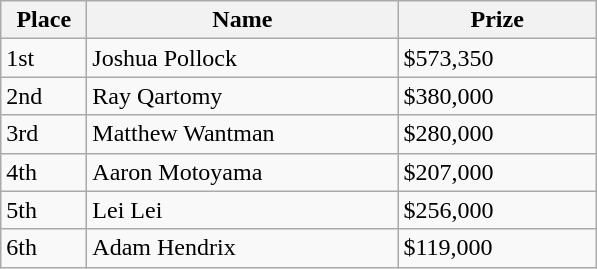<table class="wikitable">
<tr>
<th style="width:50px;">Place</th>
<th style="width:200px;">Name</th>
<th style="width:125px;">Prize</th>
</tr>
<tr>
<td>1st</td>
<td> Joshua Pollock</td>
<td>$573,350</td>
</tr>
<tr>
<td>2nd</td>
<td> Ray Qartomy</td>
<td>$380,000</td>
</tr>
<tr>
<td>3rd</td>
<td> Matthew Wantman</td>
<td>$280,000</td>
</tr>
<tr>
<td>4th</td>
<td> Aaron Motoyama</td>
<td>$207,000</td>
</tr>
<tr>
<td>5th</td>
<td> Lei Lei</td>
<td>$256,000</td>
</tr>
<tr>
<td>6th</td>
<td> Adam Hendrix</td>
<td>$119,000</td>
</tr>
</table>
